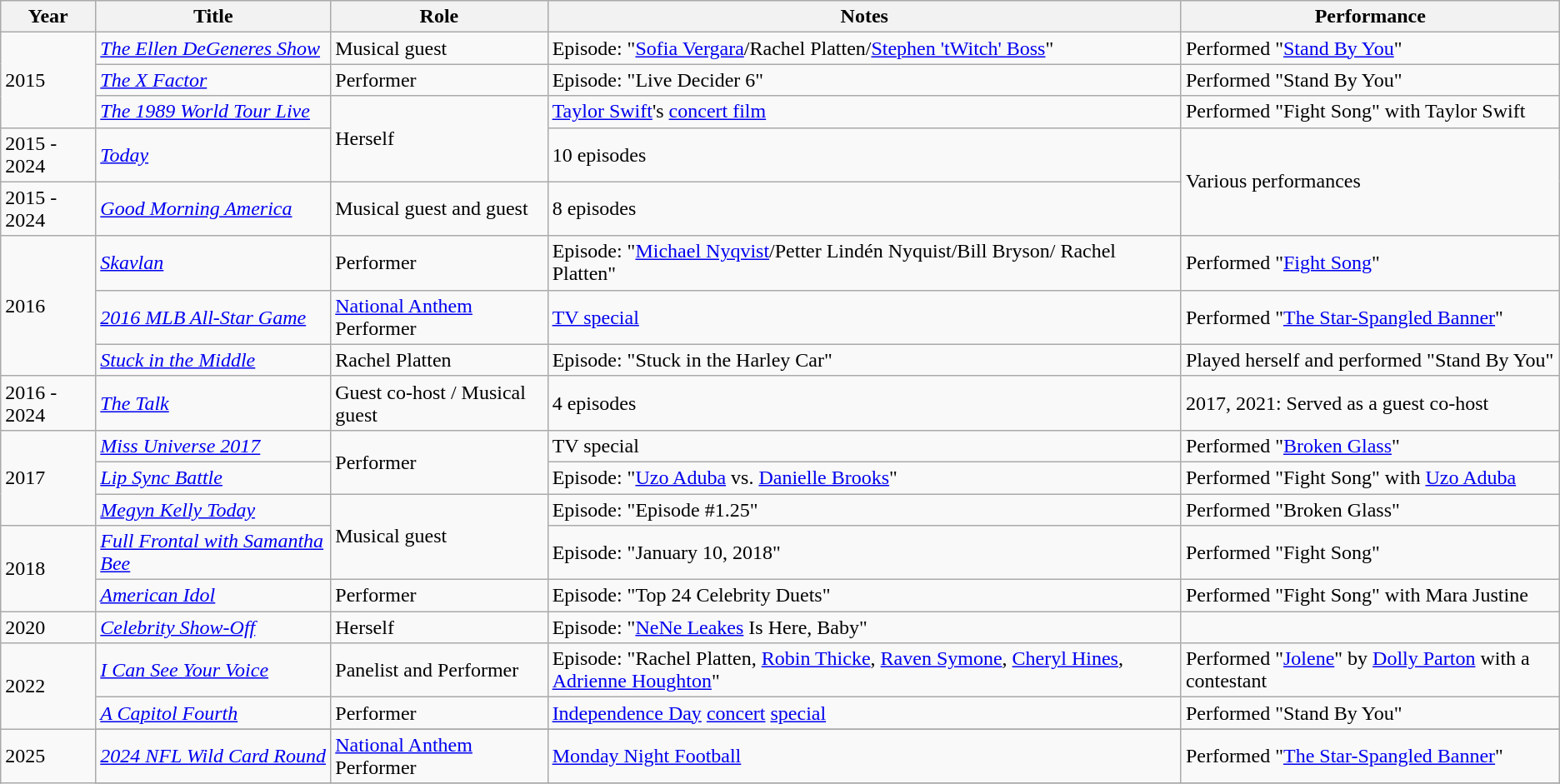<table class="wikitable Sortable">
<tr>
<th>Year</th>
<th>Title</th>
<th>Role</th>
<th>Notes</th>
<th>Performance</th>
</tr>
<tr>
<td rowspan="3">2015</td>
<td><em><a href='#'>The Ellen DeGeneres Show</a></em></td>
<td>Musical guest</td>
<td>Episode: "<a href='#'>Sofia Vergara</a>/Rachel Platten/<a href='#'>Stephen 'tWitch' Boss</a>"</td>
<td>Performed "<a href='#'>Stand By You</a>"</td>
</tr>
<tr>
<td><em><a href='#'>The X Factor</a></em></td>
<td>Performer</td>
<td>Episode: "Live Decider 6"</td>
<td>Performed "Stand By You"</td>
</tr>
<tr>
<td><em><a href='#'>The 1989 World Tour Live</a></em></td>
<td rowspan="2">Herself</td>
<td><a href='#'>Taylor Swift</a>'s <a href='#'>concert film</a></td>
<td>Performed "Fight Song" with Taylor Swift</td>
</tr>
<tr>
<td>2015 - 2024</td>
<td><em><a href='#'>Today</a></em></td>
<td>10 episodes</td>
<td rowspan="2">Various performances</td>
</tr>
<tr>
<td>2015 - 2024</td>
<td><em><a href='#'>Good Morning America</a></em></td>
<td>Musical guest and guest</td>
<td>8 episodes</td>
</tr>
<tr>
<td rowspan="3">2016</td>
<td><em><a href='#'>Skavlan</a></em></td>
<td>Performer</td>
<td>Episode: "<a href='#'>Michael Nyqvist</a>/Petter Lindén Nyquist/Bill Bryson/ Rachel Platten"</td>
<td>Performed "<a href='#'>Fight Song</a>"</td>
</tr>
<tr>
<td><a href='#'><em>2016 MLB All-Star Game</em></a></td>
<td><a href='#'>National Anthem</a> Performer</td>
<td><a href='#'>TV special</a></td>
<td>Performed "<a href='#'>The Star-Spangled Banner</a>"</td>
</tr>
<tr>
<td><em><a href='#'>Stuck in the Middle</a></em></td>
<td>Rachel Platten</td>
<td>Episode: "Stuck in the Harley Car"</td>
<td>Played herself and performed "Stand By You"</td>
</tr>
<tr>
<td>2016 - 2024</td>
<td><a href='#'><em>The Talk</em></a></td>
<td>Guest co-host / Musical guest</td>
<td>4 episodes</td>
<td>2017, 2021: Served as a guest co-host</td>
</tr>
<tr>
<td rowspan="3">2017</td>
<td><em><a href='#'>Miss Universe 2017</a></em></td>
<td rowspan="2">Performer</td>
<td>TV special</td>
<td>Performed "<a href='#'>Broken Glass</a>"</td>
</tr>
<tr>
<td><em><a href='#'>Lip Sync Battle</a></em></td>
<td>Episode: "<a href='#'>Uzo Aduba</a> vs. <a href='#'>Danielle Brooks</a>"</td>
<td>Performed "Fight Song" with <a href='#'>Uzo Aduba</a></td>
</tr>
<tr>
<td><em><a href='#'>Megyn Kelly Today</a></em></td>
<td rowspan="2">Musical guest</td>
<td>Episode: "Episode #1.25"</td>
<td>Performed "Broken Glass"</td>
</tr>
<tr>
<td rowspan="2">2018</td>
<td><em><a href='#'>Full Frontal with Samantha Bee</a></em></td>
<td>Episode: "January 10, 2018"</td>
<td>Performed "Fight Song"</td>
</tr>
<tr>
<td><em><a href='#'>American Idol</a></em></td>
<td>Performer</td>
<td>Episode: "Top 24 Celebrity Duets"</td>
<td>Performed "Fight Song" with Mara Justine</td>
</tr>
<tr>
<td>2020</td>
<td><em><a href='#'>Celebrity Show-Off</a></em></td>
<td>Herself</td>
<td>Episode: "<a href='#'>NeNe Leakes</a> Is Here, Baby"</td>
<td></td>
</tr>
<tr>
<td rowspan="2">2022</td>
<td><em><a href='#'>I Can See Your Voice</a></em></td>
<td>Panelist and Performer</td>
<td>Episode: "Rachel Platten, <a href='#'>Robin Thicke</a>, <a href='#'>Raven Symone</a>, <a href='#'>Cheryl Hines</a>, <a href='#'>Adrienne Houghton</a>"</td>
<td>Performed "<a href='#'>Jolene</a>" by <a href='#'>Dolly Parton</a> with a contestant</td>
</tr>
<tr>
<td><em><a href='#'>A Capitol Fourth</a></em></td>
<td>Performer</td>
<td><a href='#'>Independence Day</a> <a href='#'>concert</a> <a href='#'>special</a></td>
<td>Performed "Stand By You"</td>
</tr>
<tr>
<td rowspan="3">2025</td>
</tr>
<tr>
<td><a href='#'><em>2024 NFL Wild Card Round</em></a></td>
<td><a href='#'>National Anthem</a> Performer</td>
<td><a href='#'>Monday Night Football</a></td>
<td>Performed "<a href='#'>The Star-Spangled Banner</a>"</td>
</tr>
<tr>
</tr>
</table>
